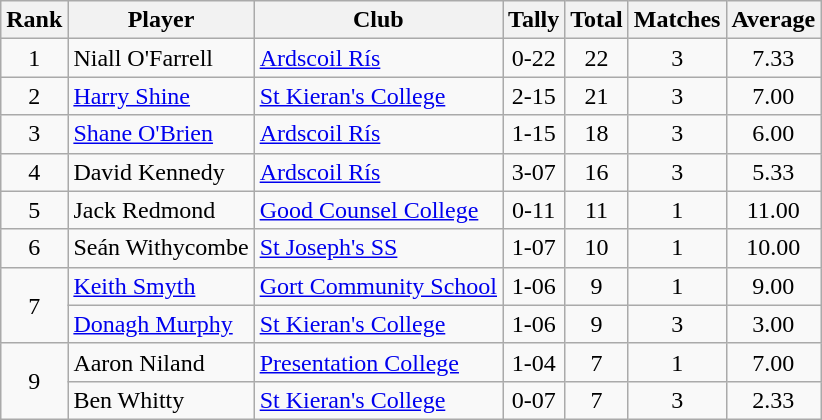<table class="wikitable">
<tr>
<th>Rank</th>
<th>Player</th>
<th>Club</th>
<th>Tally</th>
<th>Total</th>
<th>Matches</th>
<th>Average</th>
</tr>
<tr>
<td rowspan="1" style="text-align:center;">1</td>
<td>Niall O'Farrell</td>
<td><a href='#'>Ardscoil Rís</a></td>
<td align=center>0-22</td>
<td align=center>22</td>
<td align=center>3</td>
<td align=center>7.33</td>
</tr>
<tr>
<td rowspan="1" style="text-align:center;">2</td>
<td><a href='#'>Harry Shine</a></td>
<td><a href='#'>St Kieran's College</a></td>
<td align=center>2-15</td>
<td align=center>21</td>
<td align=center>3</td>
<td align=center>7.00</td>
</tr>
<tr>
<td rowspan="1" style="text-align:center;">3</td>
<td><a href='#'>Shane O'Brien</a></td>
<td><a href='#'>Ardscoil Rís</a></td>
<td align=center>1-15</td>
<td align=center>18</td>
<td align=center>3</td>
<td align=center>6.00</td>
</tr>
<tr>
<td rowspan="1" style="text-align:center;">4</td>
<td>David Kennedy</td>
<td><a href='#'>Ardscoil Rís</a></td>
<td align=center>3-07</td>
<td align=center>16</td>
<td align=center>3</td>
<td align=center>5.33</td>
</tr>
<tr>
<td rowspan="1" style="text-align:center;">5</td>
<td>Jack Redmond</td>
<td><a href='#'>Good Counsel College</a></td>
<td align=center>0-11</td>
<td align=center>11</td>
<td align=center>1</td>
<td align=center>11.00</td>
</tr>
<tr>
<td rowspan="1" style="text-align:center;">6</td>
<td>Seán Withycombe</td>
<td><a href='#'>St Joseph's SS</a></td>
<td align=center>1-07</td>
<td align=center>10</td>
<td align=center>1</td>
<td align=center>10.00</td>
</tr>
<tr>
<td rowspan="2" style="text-align:center;">7</td>
<td><a href='#'>Keith Smyth</a></td>
<td><a href='#'>Gort Community School</a></td>
<td align=center>1-06</td>
<td align=center>9</td>
<td align=center>1</td>
<td align=center>9.00</td>
</tr>
<tr>
<td><a href='#'>Donagh Murphy</a></td>
<td><a href='#'>St Kieran's College</a></td>
<td align=center>1-06</td>
<td align=center>9</td>
<td align=center>3</td>
<td align=center>3.00</td>
</tr>
<tr>
<td rowspan="2" style="text-align:center;">9</td>
<td>Aaron Niland</td>
<td><a href='#'>Presentation College</a></td>
<td align=center>1-04</td>
<td align=center>7</td>
<td align=center>1</td>
<td align=center>7.00</td>
</tr>
<tr>
<td>Ben Whitty</td>
<td><a href='#'>St Kieran's College</a></td>
<td align=center>0-07</td>
<td align=center>7</td>
<td align=center>3</td>
<td align=center>2.33</td>
</tr>
</table>
